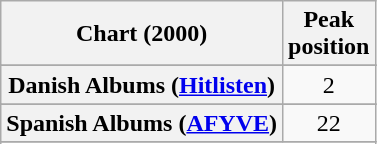<table class="wikitable sortable plainrowheaders" style="text-align:center">
<tr>
<th scope="col">Chart (2000)</th>
<th scope="col">Peak <br> position</th>
</tr>
<tr>
</tr>
<tr>
</tr>
<tr>
</tr>
<tr>
</tr>
<tr>
</tr>
<tr>
<th scope="row">Danish Albums (<a href='#'>Hitlisten</a>)</th>
<td align="center">2</td>
</tr>
<tr>
</tr>
<tr>
</tr>
<tr>
</tr>
<tr>
</tr>
<tr>
</tr>
<tr>
</tr>
<tr>
</tr>
<tr>
</tr>
<tr>
</tr>
<tr>
<th scope="row">Spanish Albums (<a href='#'>AFYVE</a>)</th>
<td align="center">22</td>
</tr>
<tr>
</tr>
<tr>
</tr>
<tr>
</tr>
<tr>
</tr>
</table>
